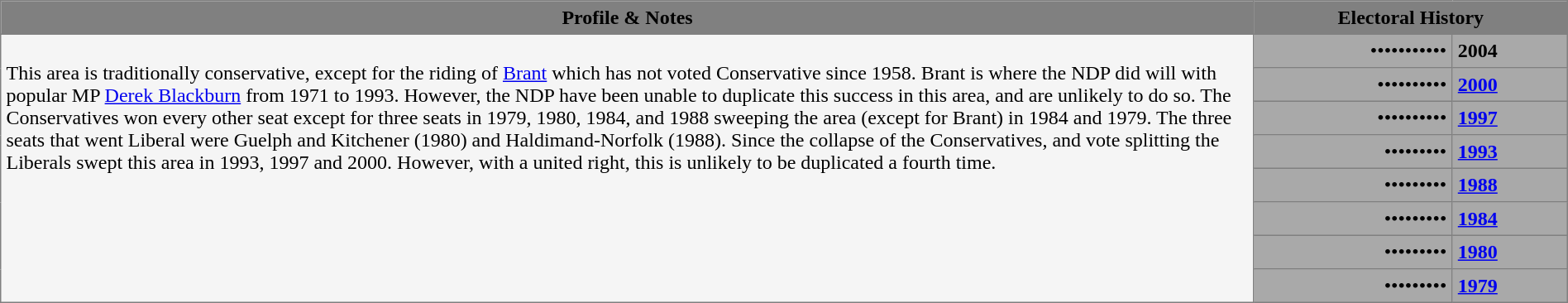<table border="1" cellpadding="4" cellspacing="0" style="border-collapse: collapse">
<tr bgcolor=gray>
<th width=80%>Profile & Notes</th>
<th colspan=2>Electoral History</th>
</tr>
<tr>
<td bgcolor=whitesmoke rowspan=8 valign=top><br>This area is traditionally conservative, except for the riding of <a href='#'>Brant</a> which has not voted Conservative since 1958. Brant is where the NDP did will with popular MP <a href='#'>Derek Blackburn</a> from 1971 to 1993. However, the NDP have been unable to duplicate this success in this area, and are unlikely to do so. The Conservatives won every other seat except for three seats in 1979, 1980, 1984, and 1988 sweeping the area (except for Brant) in 1984 and 1979. The three seats that went Liberal were Guelph and Kitchener (1980) and Haldimand-Norfolk (1988). Since the collapse of the Conservatives, and vote splitting the Liberals swept this area in 1993, 1997 and 2000. However, with a united right, this is unlikely to be duplicated a fourth time.
<br></td>
<td bgcolor=darkgray align=right valign=center><span>••••••</span><span>•••••</span></td>
<td bgcolor=darkgray valign=center><strong>2004</strong></td>
</tr>
<tr>
<td colspan=1 bgcolor=darkgray align=right valign=center><span>••••••••••</span></td>
<td bgcolor=darkgray valign=center><strong><a href='#'>2000</a></strong></td>
</tr>
<tr>
<td colspan=1 bgcolor=darkgray align=right valign=center><span>••••••••••</span></td>
<td bgcolor=darkgray valign=center><strong><a href='#'>1997</a></strong></td>
</tr>
<tr>
<td colspan=1 bgcolor=darkgray align=right valign=center><span>•••••••••</span></td>
<td bgcolor=darkgray valign=center><strong><a href='#'>1993</a></strong></td>
</tr>
<tr>
<td colspan=1 bgcolor=darkgray align=right valign=center><span>•</span><span>•</span><span>•••••••</span></td>
<td bgcolor=darkgray valign=center><strong><a href='#'>1988</a></strong></td>
</tr>
<tr>
<td colspan=1 bgcolor=darkgray align=right valign=center><span>•</span><span>••••••••</span></td>
<td bgcolor=darkgray valign=center><strong><a href='#'>1984</a></strong></td>
</tr>
<tr>
<td colspan=1 bgcolor=darkgray align=right valign=center><span>•</span><span>••</span><span>••••••</span></td>
<td bgcolor=darkgray valign=center><strong><a href='#'>1980</a></strong></td>
</tr>
<tr>
<td colspan=1 bgcolor=darkgray align=right valign=center><span>•</span><span>••••••••</span></td>
<td bgcolor=darkgray valign=center><strong><a href='#'>1979</a></strong></td>
</tr>
</table>
